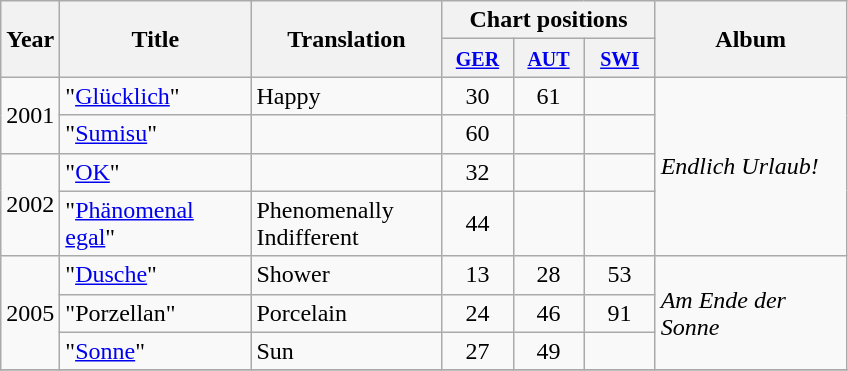<table class="wikitable">
<tr>
<th width="10" rowspan="2">Year</th>
<th width="120" rowspan="2">Title</th>
<th width="120" rowspan="2">Translation</th>
<th colspan="3">Chart positions</th>
<th width="120" rowspan="2">Album</th>
</tr>
<tr bgcolor="#efefef">
<th align="center" width="40"><small><a href='#'>GER</a></small></th>
<th align="center" width="40"><small><a href='#'>AUT</a><br></small></th>
<th align="center" width="40"><small><a href='#'>SWI</a><br></small></th>
</tr>
<tr>
<td rowspan=2>2001</td>
<td>"<a href='#'>Glücklich</a>"</td>
<td>Happy</td>
<td align="center">30</td>
<td align="center">61</td>
<td align="center"></td>
<td rowspan=4><em>Endlich Urlaub!</em></td>
</tr>
<tr>
<td>"<a href='#'>Sumisu</a>"</td>
<td></td>
<td align="center">60</td>
<td align="center"></td>
<td align="center"></td>
</tr>
<tr>
<td rowspan=2>2002</td>
<td>"<a href='#'>OK</a>"</td>
<td></td>
<td align="center">32</td>
<td align="center"></td>
<td align="center"></td>
</tr>
<tr>
<td>"<a href='#'>Phänomenal egal</a>"</td>
<td>Phenomenally Indifferent</td>
<td align="center">44</td>
<td align="center"></td>
<td align="center"></td>
</tr>
<tr>
<td rowspan=3>2005</td>
<td>"<a href='#'>Dusche</a>"</td>
<td>Shower</td>
<td align="center">13</td>
<td align="center">28</td>
<td align="center">53</td>
<td rowspan=3><em>Am Ende der Sonne</em></td>
</tr>
<tr>
<td>"Porzellan"</td>
<td>Porcelain</td>
<td align="center">24</td>
<td align="center">46</td>
<td align="center">91</td>
</tr>
<tr>
<td>"<a href='#'>Sonne</a>"</td>
<td>Sun</td>
<td align="center">27</td>
<td align="center">49</td>
<td align="center"></td>
</tr>
<tr>
</tr>
</table>
